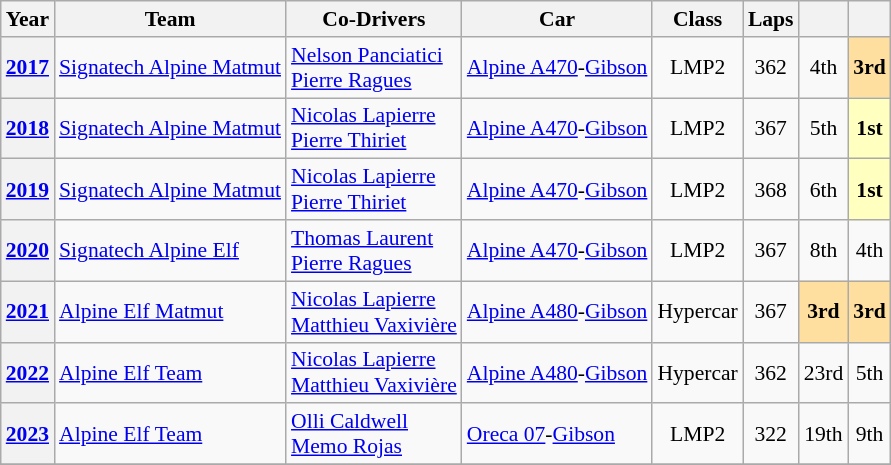<table class="wikitable" style="text-align:center; font-size:90%">
<tr>
<th>Year</th>
<th>Team</th>
<th>Co-Drivers</th>
<th>Car</th>
<th>Class</th>
<th>Laps</th>
<th></th>
<th></th>
</tr>
<tr>
<th><a href='#'>2017</a></th>
<td align="left" nowrap> <a href='#'>Signatech Alpine Matmut</a></td>
<td align="left" nowrap> <a href='#'>Nelson Panciatici</a><br> <a href='#'>Pierre Ragues</a></td>
<td align="left" nowrap><a href='#'>Alpine A470</a>-<a href='#'>Gibson</a></td>
<td>LMP2</td>
<td>362</td>
<td>4th</td>
<td style="background:#ffdf9f;"><strong>3rd</strong></td>
</tr>
<tr>
<th><a href='#'>2018</a></th>
<td align="left" nowrap> <a href='#'>Signatech Alpine Matmut</a></td>
<td align="left" nowrap> <a href='#'>Nicolas Lapierre</a><br> <a href='#'>Pierre Thiriet</a></td>
<td align="left" nowrap><a href='#'>Alpine A470</a>-<a href='#'>Gibson</a></td>
<td>LMP2</td>
<td>367</td>
<td>5th</td>
<td style="background:#FFFFBF;"><strong>1st</strong></td>
</tr>
<tr>
<th><a href='#'>2019</a></th>
<td align="left" nowrap> <a href='#'>Signatech Alpine Matmut</a></td>
<td align="left" nowrap> <a href='#'>Nicolas Lapierre</a><br> <a href='#'>Pierre Thiriet</a></td>
<td align="left" nowrap><a href='#'>Alpine A470</a>-<a href='#'>Gibson</a></td>
<td>LMP2</td>
<td>368</td>
<td>6th</td>
<td style="background:#FFFFBF;"><strong>1st</strong></td>
</tr>
<tr>
<th><a href='#'>2020</a></th>
<td align="left" nowrap> <a href='#'>Signatech Alpine Elf</a></td>
<td align="left" nowrap> <a href='#'>Thomas Laurent</a><br> <a href='#'>Pierre Ragues</a></td>
<td align="left" nowrap><a href='#'>Alpine A470</a>-<a href='#'>Gibson</a></td>
<td>LMP2</td>
<td>367</td>
<td>8th</td>
<td>4th</td>
</tr>
<tr>
<th><a href='#'>2021</a></th>
<td align="left" nowrap> <a href='#'>Alpine Elf Matmut</a></td>
<td align="left" nowrap> <a href='#'>Nicolas Lapierre</a><br> <a href='#'>Matthieu Vaxivière</a></td>
<td align="left" nowrap><a href='#'>Alpine A480</a>-<a href='#'>Gibson</a></td>
<td>Hypercar</td>
<td>367</td>
<td style="background:#FFDF9F;"><strong>3rd</strong></td>
<td style="background:#FFDF9F;"><strong>3rd</strong></td>
</tr>
<tr>
<th><a href='#'>2022</a></th>
<td align="left" nowrap> <a href='#'>Alpine Elf Team</a></td>
<td align="left" nowrap> <a href='#'>Nicolas Lapierre</a><br> <a href='#'>Matthieu Vaxivière</a></td>
<td align="left" nowrap><a href='#'>Alpine A480</a>-<a href='#'>Gibson</a></td>
<td>Hypercar</td>
<td>362</td>
<td>23rd</td>
<td>5th</td>
</tr>
<tr>
<th><a href='#'>2023</a></th>
<td align="left" nowrap> <a href='#'>Alpine Elf Team</a></td>
<td align="left" nowrap> <a href='#'>Olli Caldwell</a><br> <a href='#'>Memo Rojas</a></td>
<td align="left" nowrap><a href='#'>Oreca 07</a>-<a href='#'>Gibson</a></td>
<td>LMP2</td>
<td>322</td>
<td>19th</td>
<td>9th</td>
</tr>
<tr>
</tr>
</table>
